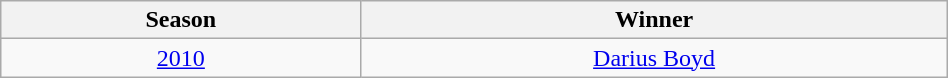<table class="wikitable" width="50%" style="text-align: center;">
<tr>
<th>Season</th>
<th>Winner</th>
</tr>
<tr>
<td><a href='#'>2010</a></td>
<td><a href='#'>Darius Boyd</a></td>
</tr>
</table>
